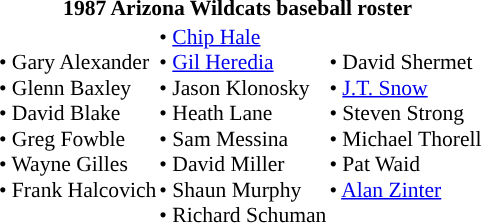<table class="toccolours" style="border-collapse:collapse; font-size:90%;">
<tr>
<th colspan="9">1987 Arizona Wildcats baseball roster</th>
</tr>
<tr>
<td width="03"> </td>
<td valign="top"></td>
<td>• Gary Alexander<br>• Glenn Baxley<br>• David Blake<br>• Greg Fowble<br>• Wayne Gilles<br>• Frank Halcovich</td>
<td>• <a href='#'>Chip Hale</a><br>• <a href='#'>Gil Heredia</a><br>• Jason Klonosky<br>• Heath Lane<br>• Sam Messina<br>• David Miller<br>• Shaun Murphy<br>• Richard Schuman</td>
<td>• David Shermet<br>• <a href='#'>J.T. Snow</a><br>• Steven Strong<br>• Michael Thorell<br>• Pat Waid<br>• <a href='#'>Alan Zinter</a></td>
<td></td>
<td></td>
</tr>
</table>
